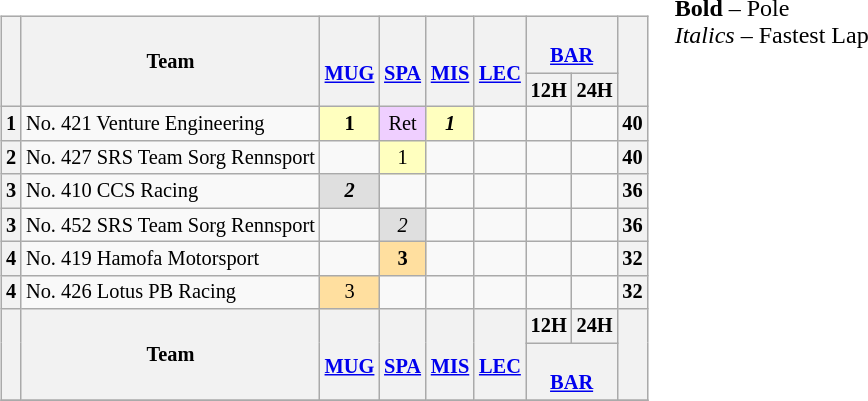<table>
<tr>
<td valign="top"><br><table align=left| class="wikitable" style="font-size: 85%; text-align: center;">
<tr valign="top">
<th rowspan=2 valign=middle></th>
<th rowspan=2 valign=middle>Team</th>
<th rowspan=2 valign=middle><br><a href='#'>MUG</a></th>
<th rowspan=2 valign=middle><br><a href='#'>SPA</a></th>
<th rowspan=2 valign=middle><br><a href='#'>MIS</a></th>
<th rowspan=2 valign=middle><br><a href='#'>LEC</a></th>
<th colspan=2><br><a href='#'>BAR</a></th>
<th rowspan=2 valign=middle>  </th>
</tr>
<tr>
<th>12H</th>
<th>24H</th>
</tr>
<tr>
<th>1</th>
<td align="left"> No. 421 Venture Engineering</td>
<td style="background:#FFFFBF;"><strong>1</strong></td>
<td style="background:#EFCFFF;">Ret</td>
<td style="background:#FFFFBF;"><strong><em>1</em></strong></td>
<td></td>
<td></td>
<td></td>
<th>40</th>
</tr>
<tr>
<th>2</th>
<td align="left"> No. 427 SRS Team Sorg Rennsport</td>
<td></td>
<td style="background:#FFFFBF;">1</td>
<td></td>
<td></td>
<td></td>
<td></td>
<th>40</th>
</tr>
<tr>
<th>3</th>
<td align="left"> No. 410 CCS Racing</td>
<td style="background:#DFDFDF;"><strong><em>2</em></strong></td>
<td></td>
<td></td>
<td></td>
<td></td>
<td></td>
<th>36</th>
</tr>
<tr>
<th>3</th>
<td align="left"> No. 452 SRS Team Sorg Rennsport</td>
<td></td>
<td style="background:#DFDFDF;"><em>2</em></td>
<td></td>
<td></td>
<td></td>
<td></td>
<th>36</th>
</tr>
<tr>
<th>4</th>
<td align="left"> No. 419 Hamofa Motorsport</td>
<td></td>
<td style="background:#FFDF9F;"><strong>3</strong></td>
<td></td>
<td></td>
<td></td>
<td></td>
<th>32</th>
</tr>
<tr>
<th>4</th>
<td align="left"> No. 426 Lotus PB Racing</td>
<td style="background:#FFDF9F;">3</td>
<td></td>
<td></td>
<td></td>
<td></td>
<td></td>
<th>32</th>
</tr>
<tr>
<th rowspan="2" valign="middle"></th>
<th rowspan="2" valign="middle">Team</th>
<th rowspan="2" valign="middle"><br><a href='#'>MUG</a></th>
<th rowspan="2" valign="middle"><br><a href='#'>SPA</a></th>
<th rowspan="2" valign="middle"><br><a href='#'>MIS</a></th>
<th rowspan="2" valign="middle"><br><a href='#'>LEC</a></th>
<th>12H</th>
<th>24H</th>
<th rowspan="2" valign="middle">  </th>
</tr>
<tr>
<th colspan="2"><br><a href='#'>BAR</a></th>
</tr>
<tr>
</tr>
</table>
</td>
<td valign="top"><br>
<span><strong>Bold</strong> – Pole<br>
<em>Italics</em> – Fastest Lap</span></td>
</tr>
</table>
